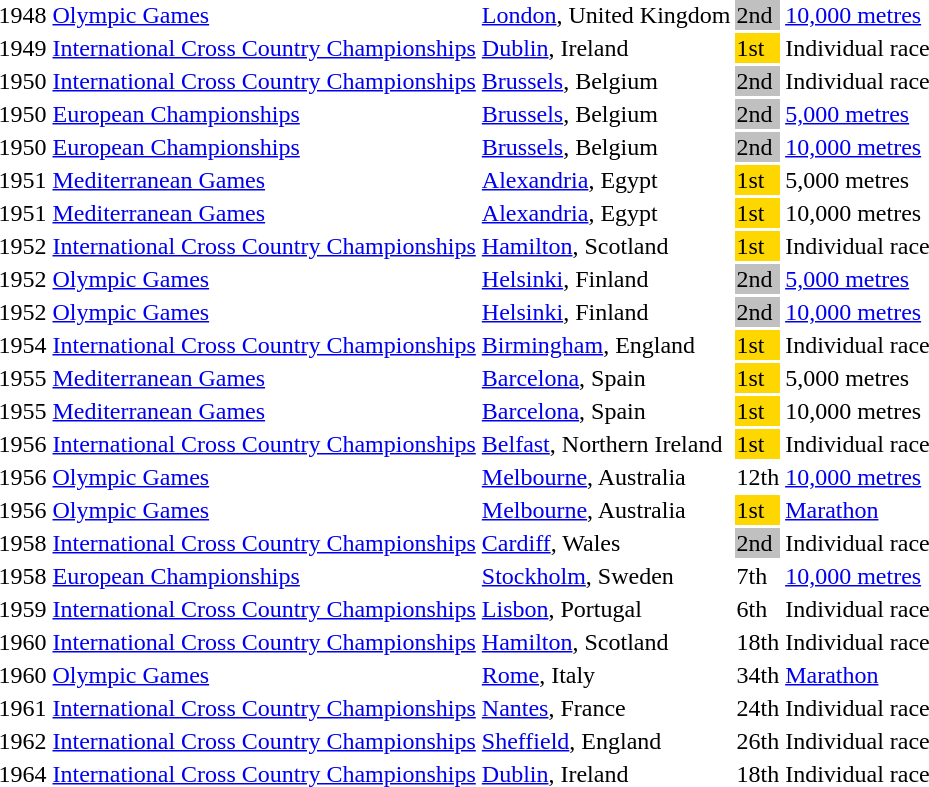<table>
<tr>
<td>1948</td>
<td><a href='#'>Olympic Games</a></td>
<td><a href='#'>London</a>, United Kingdom</td>
<td bgcolor=silver>2nd</td>
<td><a href='#'>10,000 metres</a></td>
<td></td>
</tr>
<tr>
<td>1949</td>
<td><a href='#'>International Cross Country Championships</a></td>
<td><a href='#'>Dublin</a>, Ireland</td>
<td bgcolor=gold>1st</td>
<td>Individual race</td>
<td></td>
</tr>
<tr>
<td>1950</td>
<td><a href='#'>International Cross Country Championships</a></td>
<td><a href='#'>Brussels</a>, Belgium</td>
<td bgcolor=silver>2nd</td>
<td>Individual race</td>
<td></td>
</tr>
<tr>
<td>1950</td>
<td><a href='#'>European Championships</a></td>
<td><a href='#'>Brussels</a>, Belgium</td>
<td bgcolor=silver>2nd</td>
<td><a href='#'>5,000 metres</a></td>
<td></td>
</tr>
<tr>
<td>1950</td>
<td><a href='#'>European Championships</a></td>
<td><a href='#'>Brussels</a>, Belgium</td>
<td bgcolor=silver>2nd</td>
<td><a href='#'>10,000 metres</a></td>
<td></td>
</tr>
<tr>
<td>1951</td>
<td><a href='#'>Mediterranean Games</a></td>
<td><a href='#'>Alexandria</a>, Egypt</td>
<td bgcolor=gold>1st</td>
<td>5,000 metres</td>
<td></td>
</tr>
<tr>
<td>1951</td>
<td><a href='#'>Mediterranean Games</a></td>
<td><a href='#'>Alexandria</a>, Egypt</td>
<td bgcolor=gold>1st</td>
<td>10,000 metres</td>
<td></td>
</tr>
<tr>
<td>1952</td>
<td><a href='#'>International Cross Country Championships</a></td>
<td><a href='#'>Hamilton</a>, Scotland</td>
<td bgcolor=gold>1st</td>
<td>Individual race</td>
<td></td>
</tr>
<tr>
<td>1952</td>
<td><a href='#'>Olympic Games</a></td>
<td><a href='#'>Helsinki</a>, Finland</td>
<td bgcolor=silver>2nd</td>
<td><a href='#'>5,000 metres</a></td>
<td></td>
</tr>
<tr>
<td>1952</td>
<td><a href='#'>Olympic Games</a></td>
<td><a href='#'>Helsinki</a>, Finland</td>
<td bgcolor=silver>2nd</td>
<td><a href='#'>10,000 metres</a></td>
<td></td>
</tr>
<tr>
<td>1954</td>
<td><a href='#'>International Cross Country Championships</a></td>
<td><a href='#'>Birmingham</a>, England</td>
<td bgcolor=gold>1st</td>
<td>Individual race</td>
<td></td>
</tr>
<tr>
<td>1955</td>
<td><a href='#'>Mediterranean Games</a></td>
<td><a href='#'>Barcelona</a>, Spain</td>
<td bgcolor=gold>1st</td>
<td>5,000 metres</td>
<td></td>
</tr>
<tr>
<td>1955</td>
<td><a href='#'>Mediterranean Games</a></td>
<td><a href='#'>Barcelona</a>, Spain</td>
<td bgcolor=gold>1st</td>
<td>10,000 metres</td>
<td></td>
</tr>
<tr>
<td>1956</td>
<td><a href='#'>International Cross Country Championships</a></td>
<td><a href='#'>Belfast</a>, Northern Ireland</td>
<td bgcolor=gold>1st</td>
<td>Individual race</td>
<td></td>
</tr>
<tr>
<td>1956</td>
<td><a href='#'>Olympic Games</a></td>
<td><a href='#'>Melbourne</a>, Australia</td>
<td>12th</td>
<td><a href='#'>10,000 metres</a></td>
<td></td>
</tr>
<tr>
<td>1956</td>
<td><a href='#'>Olympic Games</a></td>
<td><a href='#'>Melbourne</a>, Australia</td>
<td bgcolor=gold>1st</td>
<td><a href='#'>Marathon</a></td>
<td></td>
</tr>
<tr>
<td>1958</td>
<td><a href='#'>International Cross Country Championships</a></td>
<td><a href='#'>Cardiff</a>, Wales</td>
<td bgcolor=silver>2nd</td>
<td>Individual race</td>
<td></td>
</tr>
<tr>
<td>1958</td>
<td><a href='#'>European Championships</a></td>
<td><a href='#'>Stockholm</a>, Sweden</td>
<td>7th</td>
<td><a href='#'>10,000 metres</a></td>
<td></td>
</tr>
<tr>
<td>1959</td>
<td><a href='#'>International Cross Country Championships</a></td>
<td><a href='#'>Lisbon</a>, Portugal</td>
<td>6th</td>
<td>Individual race</td>
<td></td>
</tr>
<tr>
<td>1960</td>
<td><a href='#'>International Cross Country Championships</a></td>
<td><a href='#'>Hamilton</a>, Scotland</td>
<td>18th</td>
<td>Individual race</td>
<td></td>
</tr>
<tr>
<td>1960</td>
<td><a href='#'>Olympic Games</a></td>
<td><a href='#'>Rome</a>, Italy</td>
<td>34th</td>
<td><a href='#'>Marathon</a></td>
<td></td>
</tr>
<tr>
<td>1961</td>
<td><a href='#'>International Cross Country Championships</a></td>
<td><a href='#'>Nantes</a>, France</td>
<td>24th</td>
<td>Individual race</td>
<td></td>
</tr>
<tr>
<td>1962</td>
<td><a href='#'>International Cross Country Championships</a></td>
<td><a href='#'>Sheffield</a>, England</td>
<td>26th</td>
<td>Individual race</td>
<td></td>
</tr>
<tr>
<td>1964</td>
<td><a href='#'>International Cross Country Championships</a></td>
<td><a href='#'>Dublin</a>, Ireland</td>
<td>18th</td>
<td>Individual race</td>
<td></td>
</tr>
</table>
